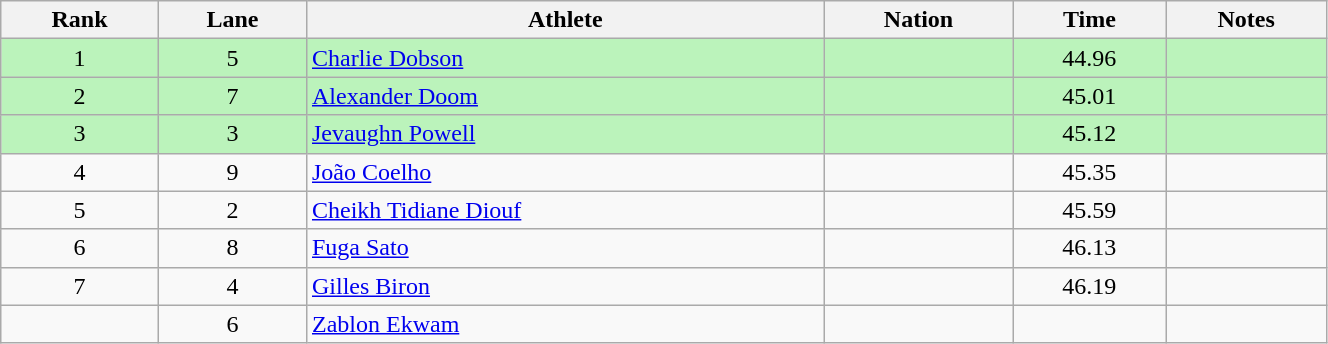<table class="wikitable sortable" style="text-align:center;width: 70%;">
<tr>
<th>Rank</th>
<th>Lane</th>
<th>Athlete</th>
<th>Nation</th>
<th>Time</th>
<th>Notes</th>
</tr>
<tr bgcolor=bbf3bb>
<td>1</td>
<td>5</td>
<td align=left><a href='#'>Charlie Dobson</a></td>
<td align=left></td>
<td>44.96</td>
<td></td>
</tr>
<tr bgcolor=bbf3bb>
<td>2</td>
<td>7</td>
<td align=left><a href='#'>Alexander Doom</a></td>
<td align=left></td>
<td>45.01</td>
<td></td>
</tr>
<tr bgcolor=bbf3bb>
<td>3</td>
<td>3</td>
<td align=left><a href='#'>Jevaughn Powell</a></td>
<td align=left></td>
<td>45.12</td>
<td></td>
</tr>
<tr>
<td>4</td>
<td>9</td>
<td align=left><a href='#'>João Coelho</a></td>
<td align=left></td>
<td>45.35</td>
<td></td>
</tr>
<tr>
<td>5</td>
<td>2</td>
<td align=left><a href='#'>Cheikh Tidiane Diouf</a></td>
<td align=left></td>
<td>45.59</td>
<td></td>
</tr>
<tr>
<td>6</td>
<td>8</td>
<td align=left><a href='#'>Fuga Sato</a></td>
<td align=left></td>
<td>46.13</td>
<td></td>
</tr>
<tr>
<td>7</td>
<td>4</td>
<td align=left><a href='#'>Gilles Biron</a></td>
<td align=left></td>
<td>46.19</td>
<td></td>
</tr>
<tr>
<td></td>
<td>6</td>
<td align=left><a href='#'>Zablon Ekwam</a></td>
<td align=left></td>
<td></td>
<td></td>
</tr>
</table>
